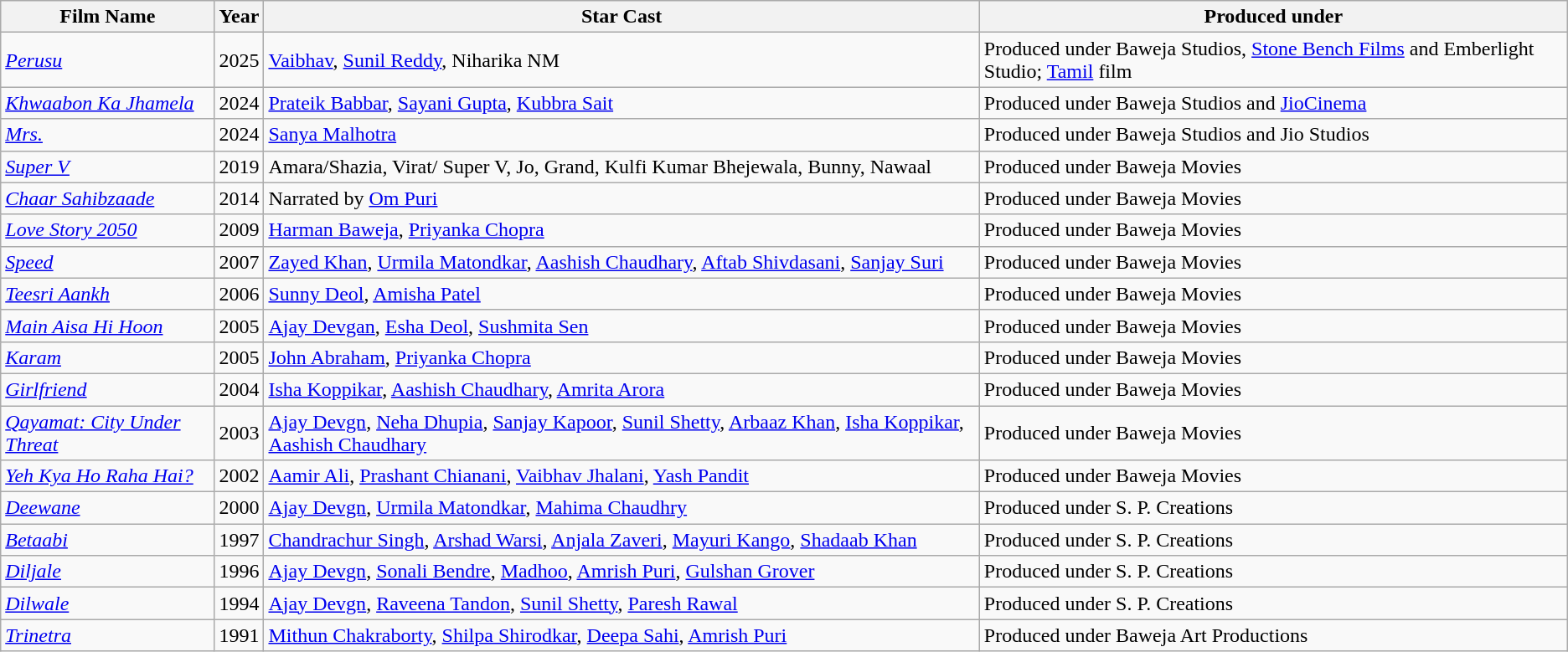<table class="wikitable">
<tr>
<th>Film Name</th>
<th>Year</th>
<th>Star Cast</th>
<th>Produced under</th>
</tr>
<tr>
<td><em><a href='#'>Perusu</a></em></td>
<td>2025</td>
<td><a href='#'>Vaibhav</a>, <a href='#'>Sunil Reddy</a>, Niharika NM</td>
<td>Produced under Baweja Studios, <a href='#'>Stone Bench Films</a> and Emberlight Studio; <a href='#'>Tamil</a> film</td>
</tr>
<tr>
<td><em><a href='#'>Khwaabon Ka Jhamela</a></em></td>
<td>2024</td>
<td><a href='#'>Prateik Babbar</a>,  <a href='#'>Sayani Gupta</a>, <a href='#'>Kubbra Sait</a></td>
<td>Produced under Baweja Studios and <a href='#'>JioCinema</a></td>
</tr>
<tr>
<td><em><a href='#'>Mrs.</a></em></td>
<td>2024</td>
<td><a href='#'>Sanya Malhotra</a></td>
<td>Produced under Baweja Studios and Jio Studios</td>
</tr>
<tr>
<td><a href='#'><em>Super V</em></a></td>
<td>2019</td>
<td>Amara/Shazia, Virat/ Super V, Jo, Grand, Kulfi Kumar Bhejewala, Bunny, Nawaal</td>
<td>Produced under Baweja Movies</td>
</tr>
<tr>
<td><a href='#'><em>Chaar Sahibzaade</em></a></td>
<td>2014</td>
<td>Narrated by <a href='#'>Om Puri</a></td>
<td>Produced under Baweja Movies</td>
</tr>
<tr>
<td><a href='#'><em>Love Story 2050</em></a></td>
<td>2009</td>
<td><a href='#'>Harman Baweja</a>, <a href='#'>Priyanka Chopra</a></td>
<td>Produced under Baweja Movies</td>
</tr>
<tr>
<td><a href='#'><em>Speed</em></a></td>
<td>2007</td>
<td><a href='#'>Zayed Khan</a>, <a href='#'>Urmila Matondkar</a>, <a href='#'>Aashish Chaudhary</a>, <a href='#'>Aftab Shivdasani</a>, <a href='#'>Sanjay Suri</a></td>
<td>Produced under Baweja Movies</td>
</tr>
<tr>
<td><a href='#'><em>Teesri Aankh</em></a></td>
<td>2006</td>
<td><a href='#'>Sunny Deol</a>, <a href='#'>Amisha Patel</a></td>
<td>Produced under Baweja Movies</td>
</tr>
<tr>
<td><a href='#'><em>Main Aisa Hi Hoon</em></a></td>
<td>2005</td>
<td><a href='#'>Ajay Devgan</a>, <a href='#'>Esha Deol</a>, <a href='#'>Sushmita Sen</a></td>
<td>Produced under Baweja Movies</td>
</tr>
<tr>
<td><a href='#'><em>Karam</em></a></td>
<td>2005</td>
<td><a href='#'>John Abraham</a>, <a href='#'>Priyanka Chopra</a></td>
<td>Produced under Baweja Movies</td>
</tr>
<tr>
<td><a href='#'><em>Girlfriend</em></a></td>
<td>2004</td>
<td><a href='#'>Isha Koppikar</a>, <a href='#'>Aashish Chaudhary</a>, <a href='#'>Amrita Arora</a></td>
<td>Produced under Baweja Movies</td>
</tr>
<tr>
<td><a href='#'><em>Qayamat: City Under Threat</em></a></td>
<td>2003</td>
<td><a href='#'>Ajay Devgn</a>, <a href='#'>Neha Dhupia</a>, <a href='#'>Sanjay Kapoor</a>, <a href='#'>Sunil Shetty</a>, <a href='#'>Arbaaz Khan</a>, <a href='#'>Isha Koppikar</a>, <a href='#'>Aashish Chaudhary</a></td>
<td>Produced under Baweja Movies</td>
</tr>
<tr>
<td><a href='#'><em>Yeh Kya Ho Raha Hai?</em></a></td>
<td>2002</td>
<td><a href='#'>Aamir Ali</a>, <a href='#'>Prashant Chianani</a>, <a href='#'>Vaibhav Jhalani</a>, <a href='#'>Yash Pandit</a></td>
<td>Produced under Baweja Movies</td>
</tr>
<tr>
<td><em><a href='#'>Deewane</a></em></td>
<td>2000</td>
<td><a href='#'>Ajay Devgn</a>, <a href='#'>Urmila Matondkar</a>, <a href='#'>Mahima Chaudhry</a></td>
<td>Produced under S. P. Creations</td>
</tr>
<tr>
<td><em><a href='#'>Betaabi</a></em></td>
<td>1997</td>
<td><a href='#'>Chandrachur Singh</a>, <a href='#'>Arshad Warsi</a>, <a href='#'>Anjala Zaveri</a>, <a href='#'>Mayuri Kango</a>, <a href='#'>Shadaab Khan</a></td>
<td>Produced under S. P. Creations</td>
</tr>
<tr>
<td><em><a href='#'>Diljale</a></em></td>
<td>1996</td>
<td><a href='#'>Ajay Devgn</a>, <a href='#'>Sonali Bendre</a>, <a href='#'>Madhoo</a>, <a href='#'>Amrish Puri</a>, <a href='#'>Gulshan Grover</a></td>
<td>Produced under S. P. Creations</td>
</tr>
<tr>
<td><a href='#'><em>Dilwale</em></a></td>
<td>1994</td>
<td><a href='#'>Ajay Devgn</a>, <a href='#'>Raveena Tandon</a>, <a href='#'>Sunil Shetty</a>, <a href='#'>Paresh Rawal</a></td>
<td>Produced under S. P. Creations</td>
</tr>
<tr>
<td><em><a href='#'>Trinetra</a></em></td>
<td>1991</td>
<td><a href='#'>Mithun Chakraborty</a>, <a href='#'>Shilpa Shirodkar</a>, <a href='#'>Deepa Sahi</a>, <a href='#'>Amrish Puri</a></td>
<td>Produced under Baweja Art Productions</td>
</tr>
</table>
